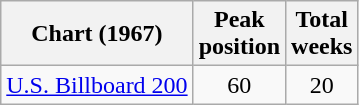<table class="wikitable sortable">
<tr>
<th>Chart (1967)</th>
<th>Peak<br>position</th>
<th>Total<br>weeks</th>
</tr>
<tr>
<td align="left"><a href='#'>U.S. Billboard 200</a></td>
<td style="text-align:center;">60</td>
<td style="text-align:center;">20</td>
</tr>
</table>
